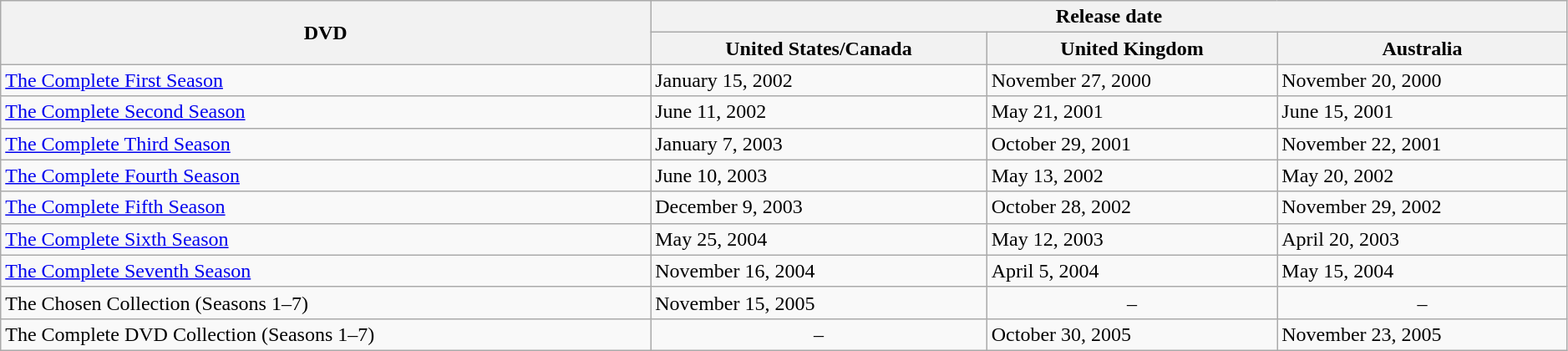<table class="wikitable" style="width:99%;">
<tr>
<th rowspan="2">DVD</th>
<th colspan="3">Release date</th>
</tr>
<tr>
<th>United States/Canada</th>
<th>United Kingdom</th>
<th>Australia</th>
</tr>
<tr>
<td><a href='#'>The Complete First Season</a></td>
<td>January 15, 2002</td>
<td>November 27, 2000</td>
<td>November 20, 2000</td>
</tr>
<tr>
<td><a href='#'>The Complete Second Season</a></td>
<td>June 11, 2002</td>
<td>May 21, 2001</td>
<td>June 15, 2001</td>
</tr>
<tr>
<td><a href='#'>The Complete Third Season</a></td>
<td>January 7, 2003</td>
<td>October 29, 2001</td>
<td>November 22, 2001</td>
</tr>
<tr>
<td><a href='#'>The Complete Fourth Season</a></td>
<td>June 10, 2003</td>
<td>May 13, 2002</td>
<td>May 20, 2002</td>
</tr>
<tr>
<td><a href='#'>The Complete Fifth Season</a></td>
<td>December 9, 2003</td>
<td>October 28, 2002</td>
<td>November 29, 2002</td>
</tr>
<tr>
<td><a href='#'>The Complete Sixth Season</a></td>
<td>May 25, 2004</td>
<td>May 12, 2003</td>
<td>April 20, 2003</td>
</tr>
<tr>
<td><a href='#'>The Complete Seventh Season</a></td>
<td>November 16, 2004</td>
<td>April 5, 2004</td>
<td>May 15, 2004</td>
</tr>
<tr>
<td>The Chosen Collection (Seasons 1–7)</td>
<td>November 15, 2005</td>
<td style="text-align:center;">–</td>
<td style="text-align:center;">–</td>
</tr>
<tr>
<td>The Complete DVD Collection (Seasons 1–7)</td>
<td style="text-align:center;">–</td>
<td>October 30, 2005</td>
<td>November 23, 2005</td>
</tr>
</table>
